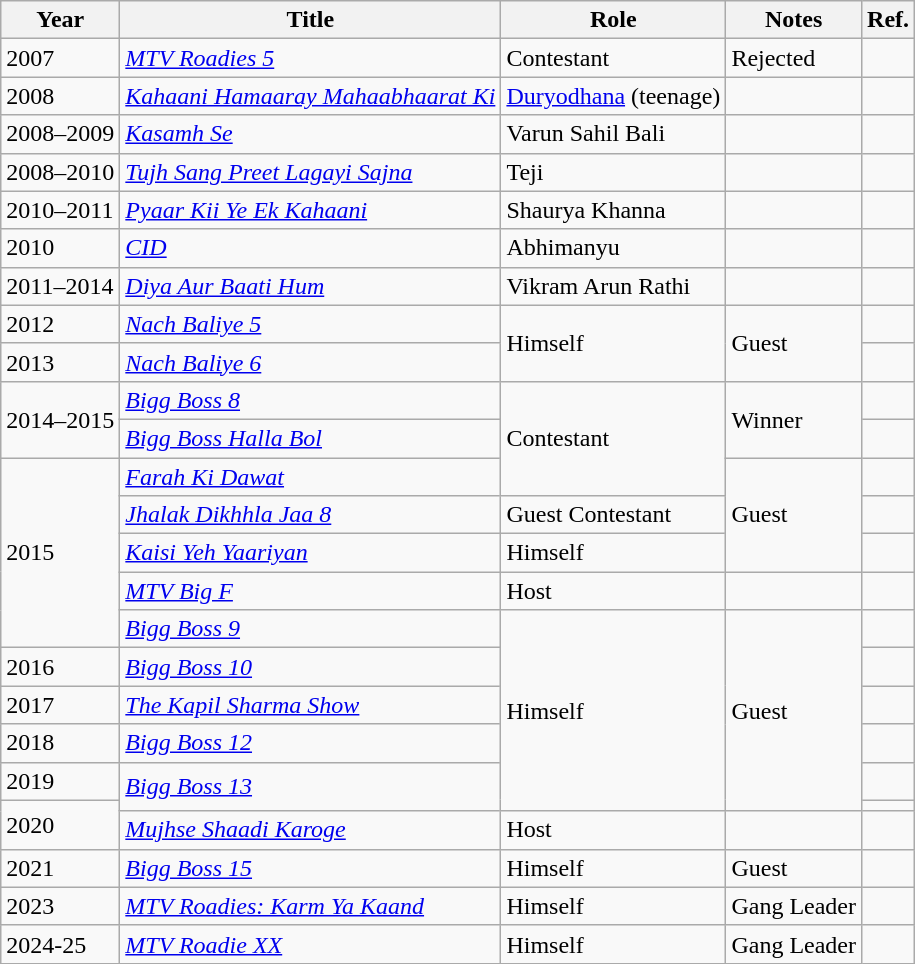<table class="wikitable">
<tr>
<th>Year</th>
<th>Title</th>
<th>Role</th>
<th>Notes</th>
<th>Ref.</th>
</tr>
<tr>
<td>2007</td>
<td><em><a href='#'>MTV Roadies 5</a></em></td>
<td>Contestant</td>
<td>Rejected</td>
<td style="text-align:center;"></td>
</tr>
<tr>
<td>2008</td>
<td><em><a href='#'>Kahaani Hamaaray Mahaabhaarat Ki</a></em></td>
<td><a href='#'>Duryodhana</a> (teenage)</td>
<td></td>
<td style="text-align:center;"></td>
</tr>
<tr>
<td>2008–2009</td>
<td><em><a href='#'>Kasamh Se</a></em></td>
<td>Varun Sahil Bali</td>
<td></td>
<td style="text-align:center;"></td>
</tr>
<tr>
<td>2008–2010</td>
<td><em><a href='#'>Tujh Sang Preet Lagayi Sajna</a></em></td>
<td>Teji</td>
<td></td>
<td style="text-align:center;"></td>
</tr>
<tr>
<td>2010–2011</td>
<td><em><a href='#'>Pyaar Kii Ye Ek Kahaani</a></em></td>
<td>Shaurya Khanna</td>
<td></td>
<td style="text-align:center;"></td>
</tr>
<tr>
<td>2010</td>
<td><em><a href='#'>CID</a></em></td>
<td>Abhimanyu</td>
<td></td>
<td style="text-align:center;"></td>
</tr>
<tr>
<td>2011–2014</td>
<td><em><a href='#'>Diya Aur Baati Hum</a></em></td>
<td>Vikram Arun Rathi</td>
<td></td>
<td style="text-align:center;"></td>
</tr>
<tr>
<td>2012</td>
<td><em><a href='#'>Nach Baliye 5</a></em></td>
<td rowspan="2">Himself</td>
<td rowspan="2">Guest</td>
<td style="text-align:center;"></td>
</tr>
<tr>
<td>2013</td>
<td><em><a href='#'>Nach Baliye 6</a></em></td>
<td style="text-align:center;"></td>
</tr>
<tr>
<td rowspan="2">2014–2015</td>
<td><em><a href='#'>Bigg Boss 8</a></em></td>
<td rowspan="3">Contestant</td>
<td rowspan="2">Winner</td>
<td style="text-align:center;"></td>
</tr>
<tr>
<td><em><a href='#'>Bigg Boss Halla Bol</a></em></td>
<td></td>
</tr>
<tr>
<td rowspan="5">2015</td>
<td><em><a href='#'>Farah Ki Dawat</a></em></td>
<td rowspan="3">Guest</td>
<td style="text-align:center;"></td>
</tr>
<tr>
<td><em><a href='#'>Jhalak Dikhhla Jaa 8</a></em></td>
<td>Guest Contestant</td>
<td style="text-align:center;"></td>
</tr>
<tr>
<td><em><a href='#'>Kaisi Yeh Yaariyan</a></em></td>
<td>Himself</td>
<td style="text-align:center;"></td>
</tr>
<tr>
<td><em><a href='#'>MTV Big F</a></em></td>
<td>Host</td>
<td></td>
<td style="text-align:center;"></td>
</tr>
<tr>
<td><em><a href='#'>Bigg Boss 9</a></em></td>
<td rowspan="6">Himself</td>
<td rowspan="6">Guest</td>
<td style="text-align:center;"></td>
</tr>
<tr>
<td>2016</td>
<td><em><a href='#'>Bigg Boss 10</a></em></td>
<td style="text-align:center;"></td>
</tr>
<tr>
<td>2017</td>
<td><em><a href='#'>The Kapil Sharma Show</a></em></td>
<td style="text-align:center;"></td>
</tr>
<tr>
<td>2018</td>
<td><em><a href='#'>Bigg Boss 12</a></em></td>
<td style="text-align:center;"></td>
</tr>
<tr>
<td>2019</td>
<td rowspan="2"><em><a href='#'>Bigg Boss 13</a></em></td>
<td style="text-align:center;"></td>
</tr>
<tr>
<td rowspan="2">2020</td>
<td style="text-align:center;"></td>
</tr>
<tr>
<td><em><a href='#'>Mujhse Shaadi Karoge</a></em></td>
<td>Host</td>
<td></td>
<td style="text-align:center;"></td>
</tr>
<tr>
<td>2021</td>
<td><em><a href='#'>Bigg Boss 15</a></em></td>
<td>Himself</td>
<td>Guest</td>
<td style="text-align:center;"></td>
</tr>
<tr>
<td>2023</td>
<td><em><a href='#'>MTV Roadies: Karm Ya Kaand</a></em></td>
<td>Himself</td>
<td>Gang Leader</td>
<td style="text-align:center;"></td>
</tr>
<tr>
<td>2024-25</td>
<td><em><a href='#'>MTV Roadie XX</a></em></td>
<td>Himself</td>
<td>Gang Leader</td>
<td style="text-align:center;"></td>
</tr>
</table>
